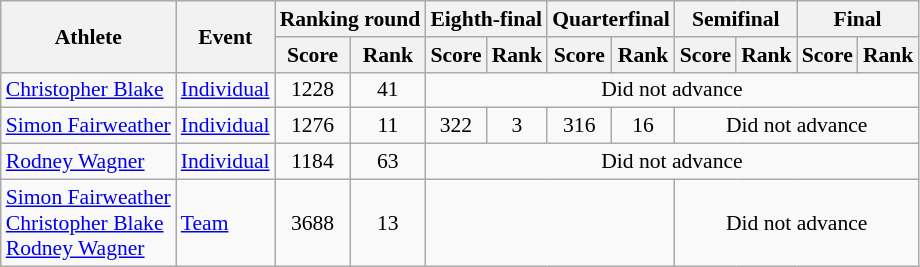<table class="wikitable" style="font-size:90%">
<tr>
<th rowspan="2">Athlete</th>
<th rowspan="2">Event</th>
<th colspan="2">Ranking round</th>
<th colspan="2">Eighth-final</th>
<th colspan="2">Quarterfinal</th>
<th colspan="2">Semifinal</th>
<th colspan="2">Final</th>
</tr>
<tr>
<th>Score</th>
<th>Rank</th>
<th>Score</th>
<th>Rank</th>
<th>Score</th>
<th>Rank</th>
<th>Score</th>
<th>Rank</th>
<th>Score</th>
<th>Rank</th>
</tr>
<tr>
<td><a href='#'>Christopher Blake</a></td>
<td><a href='#'>Individual</a></td>
<td align=center>1228</td>
<td align=center>41</td>
<td colspan=8  align=center>Did not advance</td>
</tr>
<tr>
<td><a href='#'>Simon Fairweather</a></td>
<td><a href='#'>Individual</a></td>
<td align=center>1276</td>
<td align=center>11</td>
<td align=center>322</td>
<td align=center>3</td>
<td align=center>316</td>
<td align=center>16</td>
<td colspan=4  align=center>Did not advance</td>
</tr>
<tr>
<td><a href='#'>Rodney Wagner</a></td>
<td><a href='#'>Individual</a></td>
<td align=center>1184</td>
<td align=center>63</td>
<td colspan=8  align=center>Did not advance</td>
</tr>
<tr>
<td><a href='#'>Simon Fairweather</a> <br> <a href='#'>Christopher Blake</a> <br> <a href='#'>Rodney Wagner</a></td>
<td><a href='#'>Team</a></td>
<td align=center>3688</td>
<td align=center>13</td>
<td colspan=4></td>
<td colspan=4  align=center>Did not advance</td>
</tr>
</table>
